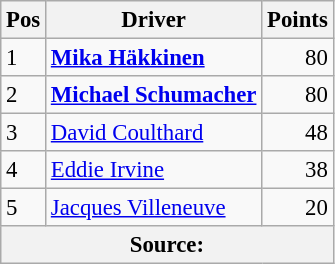<table class="wikitable" style="font-size: 95%;">
<tr>
<th>Pos</th>
<th>Driver</th>
<th>Points</th>
</tr>
<tr>
<td>1</td>
<td> <strong><a href='#'>Mika Häkkinen</a></strong></td>
<td align="right">80</td>
</tr>
<tr>
<td>2</td>
<td> <strong><a href='#'>Michael Schumacher</a></strong></td>
<td align="right">80</td>
</tr>
<tr>
<td>3</td>
<td> <a href='#'>David Coulthard</a></td>
<td align="right">48</td>
</tr>
<tr>
<td>4</td>
<td> <a href='#'>Eddie Irvine</a></td>
<td align="right">38</td>
</tr>
<tr>
<td>5</td>
<td> <a href='#'>Jacques Villeneuve</a></td>
<td align="right">20</td>
</tr>
<tr>
<th colspan=4>Source: </th>
</tr>
</table>
